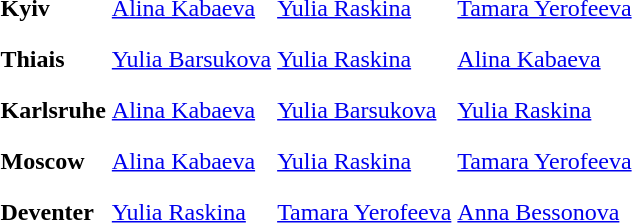<table>
<tr>
<th scope=row style="text-align:left">Kyiv</th>
<td style="height:30px;"> <a href='#'>Alina Kabaeva</a></td>
<td style="height:30px;"> <a href='#'>Yulia Raskina</a></td>
<td style="height:30px;"> <a href='#'>Tamara Yerofeeva</a></td>
</tr>
<tr>
<th scope=row style="text-align:left">Thiais</th>
<td style="height:30px;"> <a href='#'>Yulia Barsukova</a></td>
<td style="height:30px;"> <a href='#'>Yulia Raskina</a></td>
<td style="height:30px;"> <a href='#'>Alina Kabaeva</a></td>
</tr>
<tr>
<th scope=row style="text-align:left">Karlsruhe</th>
<td style="height:30px;"> <a href='#'>Alina Kabaeva</a></td>
<td style="height:30px;"> <a href='#'>Yulia Barsukova</a></td>
<td style="height:30px;"> <a href='#'>Yulia Raskina</a></td>
</tr>
<tr>
<th scope=row style="text-align:left">Moscow</th>
<td style="height:30px;"> <a href='#'>Alina Kabaeva</a></td>
<td style="height:30px;"> <a href='#'>Yulia Raskina</a></td>
<td style="height:30px;"> <a href='#'>Tamara Yerofeeva</a></td>
</tr>
<tr>
<th scope=row style="text-align:left">Deventer</th>
<td style="height:30px;"> <a href='#'>Yulia Raskina</a></td>
<td style="height:30px;"> <a href='#'>Tamara Yerofeeva</a></td>
<td style="height:30px;"> <a href='#'>Anna Bessonova</a></td>
</tr>
<tr>
</tr>
</table>
